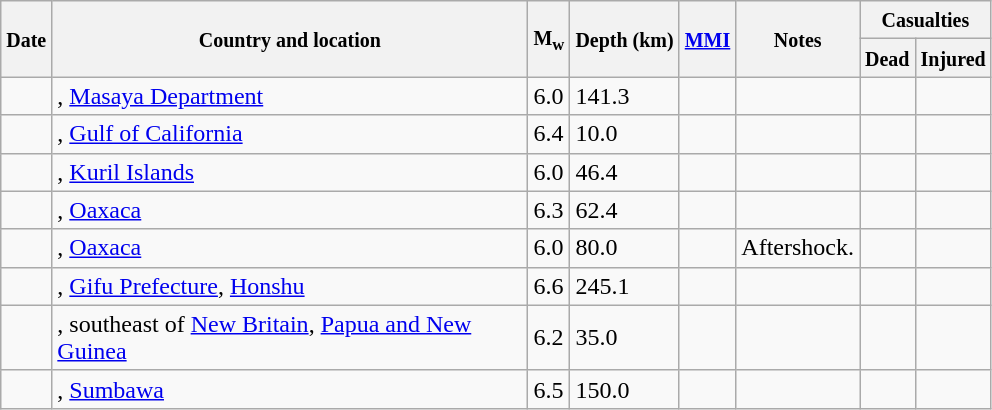<table class="wikitable sortable sort-under" style="border:1px black; margin-left:1em;">
<tr>
<th rowspan="2"><small>Date</small></th>
<th rowspan="2" style="width: 310px"><small>Country and location</small></th>
<th rowspan="2"><small>M<sub>w</sub></small></th>
<th rowspan="2"><small>Depth (km)</small></th>
<th rowspan="2"><small><a href='#'>MMI</a></small></th>
<th rowspan="2" class="unsortable"><small>Notes</small></th>
<th colspan="2"><small>Casualties</small></th>
</tr>
<tr>
<th><small>Dead</small></th>
<th><small>Injured</small></th>
</tr>
<tr>
<td></td>
<td>, <a href='#'>Masaya Department</a></td>
<td>6.0</td>
<td>141.3</td>
<td></td>
<td></td>
<td></td>
<td></td>
</tr>
<tr>
<td></td>
<td>, <a href='#'>Gulf of California</a></td>
<td>6.4</td>
<td>10.0</td>
<td></td>
<td></td>
<td></td>
<td></td>
</tr>
<tr>
<td></td>
<td>, <a href='#'>Kuril Islands</a></td>
<td>6.0</td>
<td>46.4</td>
<td></td>
<td></td>
<td></td>
<td></td>
</tr>
<tr>
<td></td>
<td>, <a href='#'>Oaxaca</a></td>
<td>6.3</td>
<td>62.4</td>
<td></td>
<td></td>
<td></td>
<td></td>
</tr>
<tr>
<td></td>
<td>, <a href='#'>Oaxaca</a></td>
<td>6.0</td>
<td>80.0</td>
<td></td>
<td>Aftershock.</td>
<td></td>
<td></td>
</tr>
<tr>
<td></td>
<td>, <a href='#'>Gifu Prefecture</a>, <a href='#'>Honshu</a></td>
<td>6.6</td>
<td>245.1</td>
<td></td>
<td></td>
<td></td>
<td></td>
</tr>
<tr>
<td></td>
<td>, southeast of <a href='#'>New Britain</a>, <a href='#'>Papua and New Guinea</a></td>
<td>6.2</td>
<td>35.0</td>
<td></td>
<td></td>
<td></td>
<td></td>
</tr>
<tr>
<td></td>
<td>, <a href='#'>Sumbawa</a></td>
<td>6.5</td>
<td>150.0</td>
<td></td>
<td></td>
<td></td>
<td></td>
</tr>
</table>
